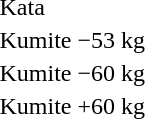<table>
<tr>
<td rowspan=2>Kata<br></td>
<td rowspan=2></td>
<td rowspan=2></td>
<td></td>
</tr>
<tr>
<td></td>
</tr>
<tr>
<td rowspan=2>Kumite −53 kg<br></td>
<td rowspan=2></td>
<td rowspan=2></td>
<td></td>
</tr>
<tr>
<td></td>
</tr>
<tr>
<td rowspan=2>Kumite −60 kg<br></td>
<td rowspan=2></td>
<td rowspan=2></td>
<td></td>
</tr>
<tr>
<td></td>
</tr>
<tr>
<td rowspan=2>Kumite +60 kg<br></td>
<td rowspan=2></td>
<td rowspan=2></td>
<td></td>
</tr>
<tr>
<td></td>
</tr>
</table>
